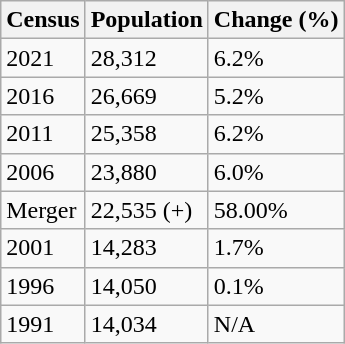<table class="wikitable">
<tr>
<th>Census</th>
<th>Population</th>
<th>Change (%)</th>
</tr>
<tr>
<td>2021</td>
<td>28,312</td>
<td> 6.2%</td>
</tr>
<tr>
<td>2016</td>
<td>26,669</td>
<td> 5.2%</td>
</tr>
<tr>
<td>2011</td>
<td>25,358</td>
<td> 6.2%</td>
</tr>
<tr>
<td>2006</td>
<td>23,880</td>
<td> 6.0%</td>
</tr>
<tr>
<td>Merger</td>
<td>22,535 (+)</td>
<td> 58.00%</td>
</tr>
<tr>
<td>2001</td>
<td>14,283</td>
<td> 1.7%</td>
</tr>
<tr>
<td>1996</td>
<td>14,050</td>
<td> 0.1%</td>
</tr>
<tr>
<td>1991</td>
<td>14,034</td>
<td>N/A</td>
</tr>
</table>
